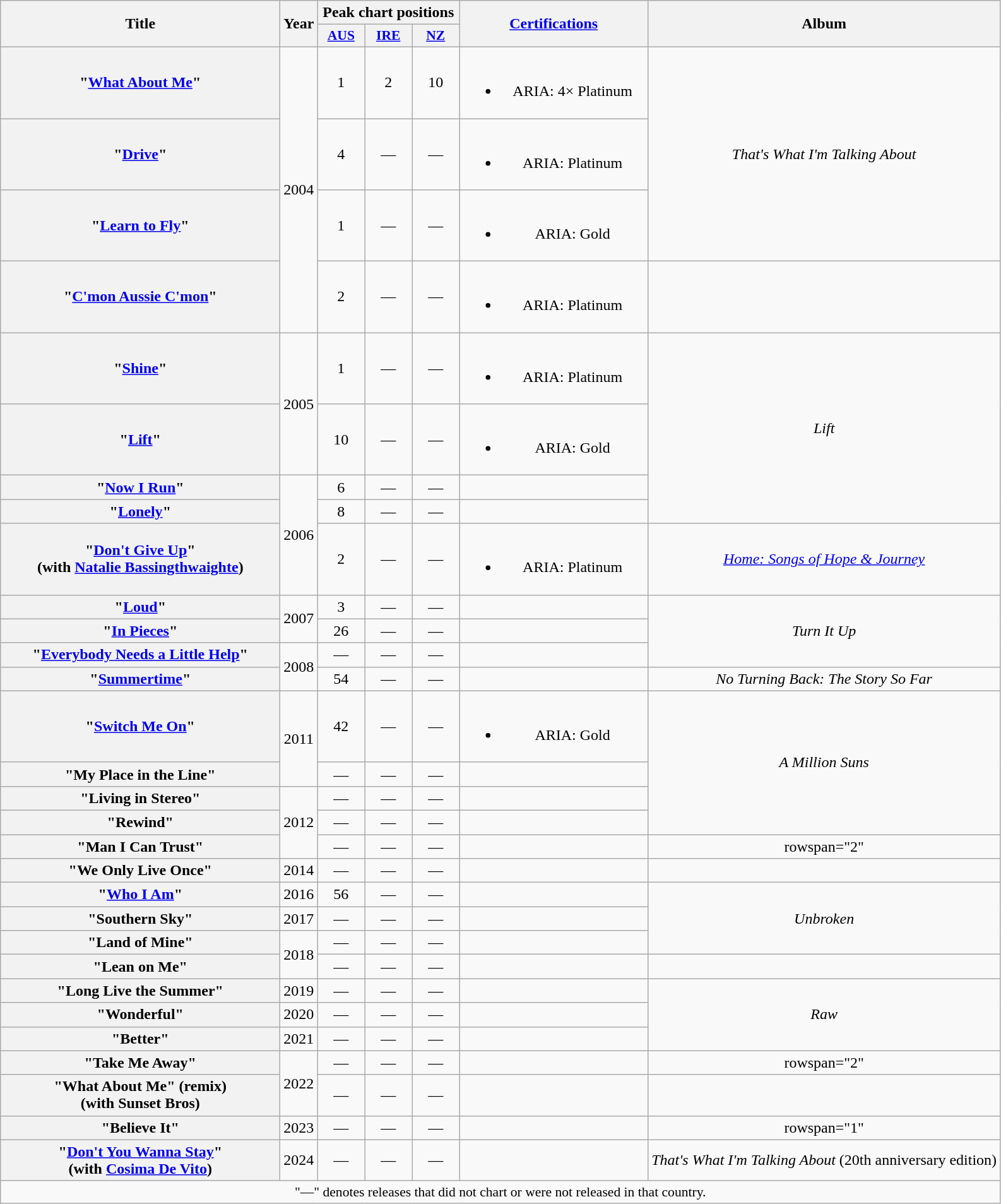<table class="wikitable plainrowheaders" style="text-align:center;">
<tr>
<th scope="col" rowspan="2" style="width:18em;">Title</th>
<th scope="col" rowspan="2" style="width:1em;">Year</th>
<th scope="col" colspan="3">Peak chart positions</th>
<th scope="col" rowspan="2" style="width:12em;"><a href='#'>Certifications</a></th>
<th scope="col" rowspan="2">Album</th>
</tr>
<tr>
<th scope="col" style="width:3em;font-size:90%;"><a href='#'>AUS</a><br></th>
<th scope="col" style="width:3em;font-size:90%;"><a href='#'>IRE</a><br></th>
<th scope="col" style="width:3em;font-size:90%;"><a href='#'>NZ</a><br></th>
</tr>
<tr>
<th scope="row">"<a href='#'>What About Me</a>"</th>
<td rowspan="4">2004</td>
<td>1</td>
<td>2</td>
<td>10</td>
<td><br><ul><li>ARIA: 4× Platinum</li></ul></td>
<td rowspan="3"><em>That's What I'm Talking About</em></td>
</tr>
<tr>
<th scope="row">"<a href='#'>Drive</a>"</th>
<td>4</td>
<td>—</td>
<td>—</td>
<td><br><ul><li>ARIA: Platinum</li></ul></td>
</tr>
<tr>
<th scope="row">"<a href='#'>Learn to Fly</a>"</th>
<td>1</td>
<td>—</td>
<td>—</td>
<td><br><ul><li>ARIA: Gold</li></ul></td>
</tr>
<tr>
<th scope="row">"<a href='#'>C'mon Aussie C'mon</a>"</th>
<td>2</td>
<td>—</td>
<td>—</td>
<td><br><ul><li>ARIA: Platinum</li></ul></td>
<td></td>
</tr>
<tr>
<th scope="row">"<a href='#'>Shine</a>"</th>
<td rowspan="2">2005</td>
<td>1</td>
<td>—</td>
<td>—</td>
<td><br><ul><li>ARIA: Platinum</li></ul></td>
<td rowspan="4"><em>Lift</em></td>
</tr>
<tr>
<th scope="row">"<a href='#'>Lift</a>"</th>
<td>10</td>
<td>—</td>
<td>—</td>
<td><br><ul><li>ARIA: Gold</li></ul></td>
</tr>
<tr>
<th scope="row">"<a href='#'>Now I Run</a>"</th>
<td rowspan="3">2006</td>
<td>6</td>
<td>—</td>
<td>—</td>
<td></td>
</tr>
<tr>
<th scope="row">"<a href='#'>Lonely</a>"</th>
<td>8</td>
<td>—</td>
<td>—</td>
<td></td>
</tr>
<tr>
<th scope="row">"<a href='#'>Don't Give Up</a>"<br><span>(with <a href='#'>Natalie Bassingthwaighte</a>)</span></th>
<td>2</td>
<td>—</td>
<td>—</td>
<td><br><ul><li>ARIA: Platinum</li></ul></td>
<td><em><a href='#'>Home: Songs of Hope & Journey</a></em></td>
</tr>
<tr>
<th scope="row">"<a href='#'>Loud</a>"</th>
<td rowspan="2">2007</td>
<td>3</td>
<td>—</td>
<td>—</td>
<td></td>
<td rowspan="3"><em>Turn It Up</em></td>
</tr>
<tr>
<th scope="row">"<a href='#'>In Pieces</a>"</th>
<td>26</td>
<td>—</td>
<td>—</td>
<td></td>
</tr>
<tr>
<th scope="row">"<a href='#'>Everybody Needs a Little Help</a>"</th>
<td rowspan="2">2008</td>
<td>—</td>
<td>—</td>
<td>—</td>
<td></td>
</tr>
<tr>
<th scope="row">"<a href='#'>Summertime</a>"</th>
<td>54</td>
<td>—</td>
<td>—</td>
<td></td>
<td><em>No Turning Back: The Story So Far</em></td>
</tr>
<tr>
<th scope="row">"<a href='#'>Switch Me On</a>"</th>
<td rowspan="2">2011</td>
<td>42</td>
<td>—</td>
<td>—</td>
<td><br><ul><li>ARIA: Gold</li></ul></td>
<td rowspan="4"><em>A Million Suns</em></td>
</tr>
<tr>
<th scope="row">"My Place in the Line"</th>
<td>—</td>
<td>—</td>
<td>—</td>
<td></td>
</tr>
<tr>
<th scope="row">"Living in Stereo"</th>
<td rowspan="3">2012</td>
<td>—</td>
<td>—</td>
<td>—</td>
<td></td>
</tr>
<tr>
<th scope="row">"Rewind"</th>
<td>—</td>
<td>—</td>
<td>—</td>
<td></td>
</tr>
<tr>
<th scope="row">"Man I Can Trust"</th>
<td>—</td>
<td>—</td>
<td>—</td>
<td></td>
<td>rowspan="2" </td>
</tr>
<tr>
<th scope="row">"We Only Live Once"</th>
<td>2014</td>
<td>—</td>
<td>—</td>
<td>—</td>
<td></td>
</tr>
<tr>
<th scope="row">"<a href='#'>Who I Am</a>"</th>
<td>2016</td>
<td>56</td>
<td>—</td>
<td>—</td>
<td></td>
<td rowspan="3"><em>Unbroken</em></td>
</tr>
<tr>
<th scope="row">"Southern Sky"</th>
<td>2017</td>
<td>—</td>
<td>—</td>
<td>—</td>
<td></td>
</tr>
<tr>
<th scope="row">"Land of Mine"</th>
<td rowspan="2">2018</td>
<td>—</td>
<td>—</td>
<td>—</td>
<td></td>
</tr>
<tr>
<th scope="row">"Lean on Me"</th>
<td>—</td>
<td>—</td>
<td>—</td>
<td></td>
<td></td>
</tr>
<tr>
<th scope="row">"Long Live the Summer"</th>
<td>2019</td>
<td>—</td>
<td>—</td>
<td>—</td>
<td></td>
<td rowspan="3"><em>Raw</em></td>
</tr>
<tr>
<th scope="row">"Wonderful"</th>
<td>2020</td>
<td>—</td>
<td>—</td>
<td>—</td>
<td></td>
</tr>
<tr>
<th scope="row">"Better"</th>
<td>2021</td>
<td>—</td>
<td>—</td>
<td>—</td>
<td></td>
</tr>
<tr>
<th scope="row">"Take Me Away"</th>
<td rowspan="2">2022</td>
<td>—</td>
<td>—</td>
<td>—</td>
<td></td>
<td>rowspan="2" </td>
</tr>
<tr>
<th scope="row">"What About Me" (remix)<br><span>(with Sunset Bros)</span></th>
<td>—</td>
<td>—</td>
<td>—</td>
<td></td>
</tr>
<tr>
<th scope="row">"Believe It"</th>
<td rowspan="1">2023</td>
<td>—</td>
<td>—</td>
<td>—</td>
<td></td>
<td>rowspan="1" </td>
</tr>
<tr>
<th scope="row">"<a href='#'>Don't You Wanna Stay</a>"<br><span>(with <a href='#'>Cosima De Vito</a>)</span></th>
<td rowspan="1">2024</td>
<td>—</td>
<td>—</td>
<td>—</td>
<td></td>
<td rowspan="1"><em>That's What I'm Talking About</em> (20th anniversary edition)</td>
</tr>
<tr>
<td colspan="7" style="font-size:90%">"—" denotes releases that did not chart or were not released in that country.</td>
</tr>
</table>
